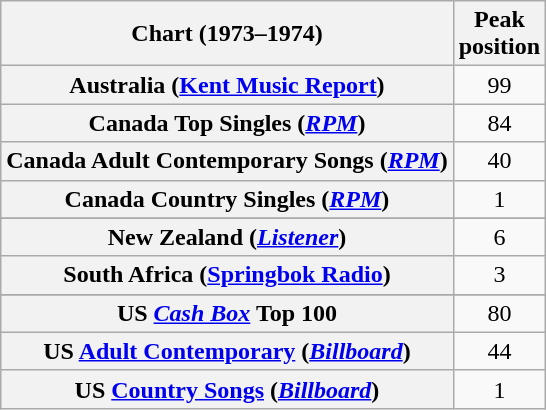<table class="wikitable sortable plainrowheaders">
<tr>
<th>Chart (1973–1974)</th>
<th>Peak<br>position</th>
</tr>
<tr>
<th scope="row">Australia (<a href='#'>Kent Music Report</a>)</th>
<td style="text-align:center;">99</td>
</tr>
<tr>
<th scope="row">Canada Top Singles (<em><a href='#'>RPM</a></em>)</th>
<td style="text-align:center;">84</td>
</tr>
<tr>
<th scope="row">Canada Adult Contemporary Songs (<em><a href='#'>RPM</a></em>)</th>
<td style="text-align:center;">40</td>
</tr>
<tr>
<th scope="row">Canada Country Singles (<em><a href='#'>RPM</a></em>)</th>
<td style="text-align:center;">1</td>
</tr>
<tr>
</tr>
<tr>
<th scope="row">New Zealand (<em><a href='#'>Listener</a></em>)</th>
<td style="text-align:center;">6</td>
</tr>
<tr>
<th scope="row">South Africa (<a href='#'>Springbok Radio</a>)</th>
<td align="center">3</td>
</tr>
<tr>
</tr>
<tr>
</tr>
<tr>
<th scope="row">US <em><a href='#'>Cash Box</a></em> Top 100</th>
<td style="text-align:center;">80</td>
</tr>
<tr>
<th scope="row">US <a href='#'>Adult Contemporary</a> (<em><a href='#'>Billboard</a></em>)</th>
<td style="text-align:center;">44</td>
</tr>
<tr>
<th scope="row">US <a href='#'>Country Songs</a> (<em><a href='#'>Billboard</a></em>)</th>
<td style="text-align:center;">1</td>
</tr>
</table>
